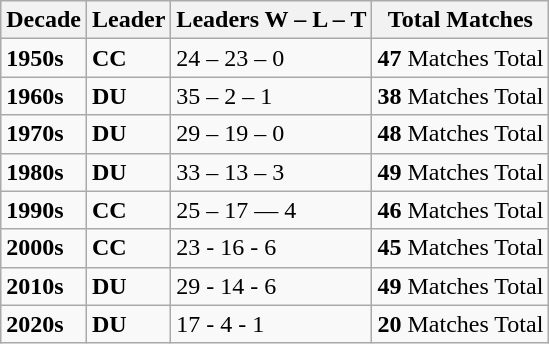<table class="wikitable">
<tr>
<th>Decade</th>
<th>Leader</th>
<th>Leaders W – L – T</th>
<th>Total Matches</th>
</tr>
<tr>
<td><strong>1950s</strong></td>
<td><strong>CC</strong></td>
<td>24 – 23 – 0</td>
<td><strong>47</strong> Matches Total</td>
</tr>
<tr>
<td><strong>1960s</strong></td>
<td><strong>DU</strong></td>
<td>35 – 2 – 1</td>
<td><strong>38</strong> Matches Total</td>
</tr>
<tr>
<td><strong>1970s</strong></td>
<td><strong>DU</strong></td>
<td>29 – 19 – 0</td>
<td><strong>48</strong> Matches Total</td>
</tr>
<tr>
<td><strong>1980s</strong></td>
<td><strong>DU</strong></td>
<td>33 – 13 – 3</td>
<td><strong>49</strong> Matches Total</td>
</tr>
<tr>
<td><strong>1990s</strong></td>
<td><strong>CC</strong></td>
<td>25 – 17 — 4</td>
<td><strong>46</strong> Matches Total</td>
</tr>
<tr>
<td><strong>2000s</strong></td>
<td><strong>CC</strong></td>
<td>23 - 16 - 6</td>
<td><strong>45</strong> Matches Total</td>
</tr>
<tr>
<td><strong>2010s</strong></td>
<td><strong>DU</strong></td>
<td>29 - 14 - 6</td>
<td><strong>49</strong> Matches Total</td>
</tr>
<tr>
<td><strong>2020s</strong></td>
<td><strong>DU</strong></td>
<td>17 - 4 - 1</td>
<td><strong>20</strong> Matches Total</td>
</tr>
</table>
